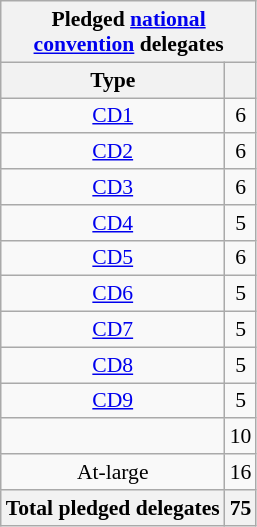<table class="wikitable sortable" style="font-size:90%;text-align:center;float:none;padding:5px;">
<tr>
<th colspan="2">Pledged <a href='#'>national<br>convention</a> delegates</th>
</tr>
<tr>
<th>Type</th>
<th></th>
</tr>
<tr>
<td><a href='#'>CD1</a></td>
<td>6</td>
</tr>
<tr>
<td><a href='#'>CD2</a></td>
<td>6</td>
</tr>
<tr>
<td><a href='#'>CD3</a></td>
<td>6</td>
</tr>
<tr>
<td><a href='#'>CD4</a></td>
<td>5</td>
</tr>
<tr>
<td><a href='#'>CD5</a></td>
<td>6</td>
</tr>
<tr>
<td><a href='#'>CD6</a></td>
<td>5</td>
</tr>
<tr>
<td><a href='#'>CD7</a></td>
<td>5</td>
</tr>
<tr>
<td><a href='#'>CD8</a></td>
<td>5</td>
</tr>
<tr>
<td><a href='#'>CD9</a></td>
<td>5</td>
</tr>
<tr>
<td></td>
<td>10</td>
</tr>
<tr>
<td>At-large</td>
<td>16</td>
</tr>
<tr>
<th>Total pledged delegates</th>
<th>75</th>
</tr>
</table>
